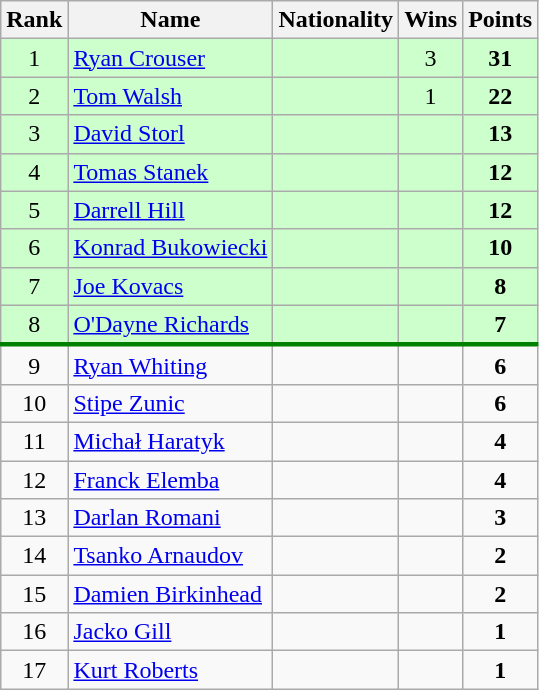<table class="wikitable sortable" style="text-align:center">
<tr>
<th>Rank</th>
<th>Name</th>
<th>Nationality</th>
<th>Wins</th>
<th>Points</th>
</tr>
<tr bgcolor=ccffcc>
<td>1</td>
<td align=left><a href='#'>Ryan Crouser</a></td>
<td align=left></td>
<td>3</td>
<td><strong>31</strong></td>
</tr>
<tr bgcolor=ccffcc>
<td>2</td>
<td align=left><a href='#'>Tom Walsh</a></td>
<td align=left></td>
<td>1</td>
<td><strong>22</strong></td>
</tr>
<tr bgcolor=ccffcc>
<td>3</td>
<td align=left><a href='#'>David Storl</a></td>
<td align=left></td>
<td></td>
<td><strong>13</strong></td>
</tr>
<tr bgcolor=ccffcc>
<td>4</td>
<td align=left><a href='#'>Tomas Stanek</a></td>
<td align=left></td>
<td></td>
<td><strong>12</strong></td>
</tr>
<tr bgcolor=ccffcc>
<td>5</td>
<td align=left><a href='#'>Darrell Hill</a></td>
<td align=left></td>
<td></td>
<td><strong>12</strong></td>
</tr>
<tr bgcolor=ccffcc>
<td>6</td>
<td align=left><a href='#'>Konrad Bukowiecki</a></td>
<td align=left></td>
<td></td>
<td><strong>10</strong></td>
</tr>
<tr bgcolor=ccffcc>
<td>7</td>
<td align=left><a href='#'>Joe Kovacs</a></td>
<td align=left></td>
<td></td>
<td><strong>8</strong></td>
</tr>
<tr bgcolor=ccffcc>
<td>8</td>
<td align=left><a href='#'>O'Dayne Richards</a></td>
<td align=left></td>
<td></td>
<td><strong>7</strong></td>
</tr>
<tr style="border-top:3px solid green;">
<td>9</td>
<td align=left><a href='#'>Ryan Whiting</a></td>
<td align=left></td>
<td></td>
<td><strong>6</strong></td>
</tr>
<tr>
<td>10</td>
<td align=left><a href='#'>Stipe Zunic</a></td>
<td align=left></td>
<td></td>
<td><strong>6</strong></td>
</tr>
<tr>
<td>11</td>
<td align=left><a href='#'>Michał Haratyk</a></td>
<td align=left></td>
<td></td>
<td><strong>4</strong></td>
</tr>
<tr>
<td>12</td>
<td align=left><a href='#'>Franck Elemba</a></td>
<td align=left></td>
<td></td>
<td><strong>4</strong></td>
</tr>
<tr>
<td>13</td>
<td align=left><a href='#'>Darlan Romani</a></td>
<td align=left></td>
<td></td>
<td><strong>3</strong></td>
</tr>
<tr>
<td>14</td>
<td align=left><a href='#'>Tsanko Arnaudov</a></td>
<td align=left></td>
<td></td>
<td><strong>2</strong></td>
</tr>
<tr>
<td>15</td>
<td align=left><a href='#'>Damien Birkinhead</a></td>
<td align=left></td>
<td></td>
<td><strong>2</strong></td>
</tr>
<tr>
<td>16</td>
<td align=left><a href='#'>Jacko Gill</a></td>
<td align=left></td>
<td></td>
<td><strong>1</strong></td>
</tr>
<tr>
<td>17</td>
<td align=left><a href='#'>Kurt Roberts</a></td>
<td align=left></td>
<td></td>
<td><strong>1</strong></td>
</tr>
</table>
